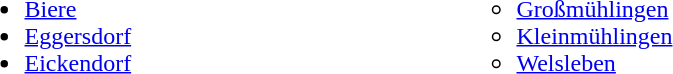<table>
<tr ---->
<td width="34%" valign="top"><br><ul><li><a href='#'>Biere</a></li><li><a href='#'>Eggersdorf</a></li><li><a href='#'>Eickendorf</a></li></ul></td>
<td width="33%" valign="top"><br><ol><ul><li><a href='#'>Großmühlingen</a></li><li><a href='#'>Kleinmühlingen</a></li><li><a href='#'>Welsleben</a></li></ul></ol></td>
</tr>
</table>
